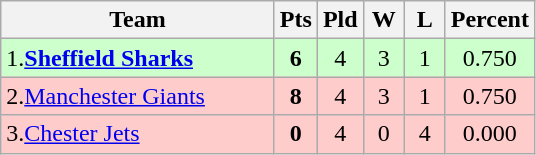<table class="wikitable" style="text-align: center;">
<tr>
<th width="175">Team</th>
<th width="20" abbr="Points">Pts</th>
<th width="20" abbr="Played">Pld</th>
<th width="20" abbr="Won">W</th>
<th width="20" abbr="Lost">L</th>
<th width="20" abbr="Percentage">Percent</th>
</tr>
<tr style="background: #ccffcc;">
<td style="text-align:left;">1.<strong><a href='#'>Sheffield Sharks</a></strong></td>
<td><strong>6</strong></td>
<td>4</td>
<td>3</td>
<td>1</td>
<td>0.750</td>
</tr>
<tr style="background: #ffcccc;">
<td style="text-align:left;">2.<a href='#'>Manchester Giants</a></td>
<td><strong>8</strong></td>
<td>4</td>
<td>3</td>
<td>1</td>
<td>0.750</td>
</tr>
<tr style="background: #ffcccc;">
<td style="text-align:left;">3.<a href='#'>Chester Jets</a></td>
<td><strong>0</strong></td>
<td>4</td>
<td>0</td>
<td>4</td>
<td>0.000</td>
</tr>
</table>
